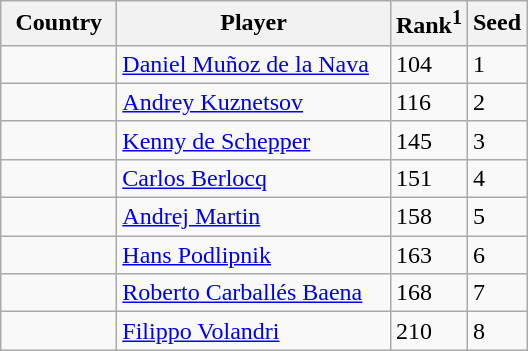<table class="sortable wikitable">
<tr>
<th width="70">Country</th>
<th width="175">Player</th>
<th>Rank<sup>1</sup></th>
<th>Seed</th>
</tr>
<tr>
<td></td>
<td><a href='#'>Daniel Muñoz de la Nava</a></td>
<td>104</td>
<td>1</td>
</tr>
<tr>
<td></td>
<td><a href='#'>Andrey Kuznetsov</a></td>
<td>116</td>
<td>2</td>
</tr>
<tr>
<td></td>
<td><a href='#'>Kenny de Schepper</a></td>
<td>145</td>
<td>3</td>
</tr>
<tr>
<td></td>
<td><a href='#'>Carlos Berlocq</a></td>
<td>151</td>
<td>4</td>
</tr>
<tr>
<td></td>
<td><a href='#'>Andrej Martin</a></td>
<td>158</td>
<td>5</td>
</tr>
<tr>
<td></td>
<td><a href='#'>Hans Podlipnik</a></td>
<td>163</td>
<td>6</td>
</tr>
<tr>
<td></td>
<td><a href='#'>Roberto Carballés Baena</a></td>
<td>168</td>
<td>7</td>
</tr>
<tr>
<td></td>
<td><a href='#'>Filippo Volandri</a></td>
<td>210</td>
<td>8</td>
</tr>
</table>
